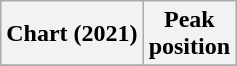<table class="wikitable plainrowheaders">
<tr>
<th>Chart (2021)</th>
<th>Peak<br>position</th>
</tr>
<tr>
</tr>
</table>
